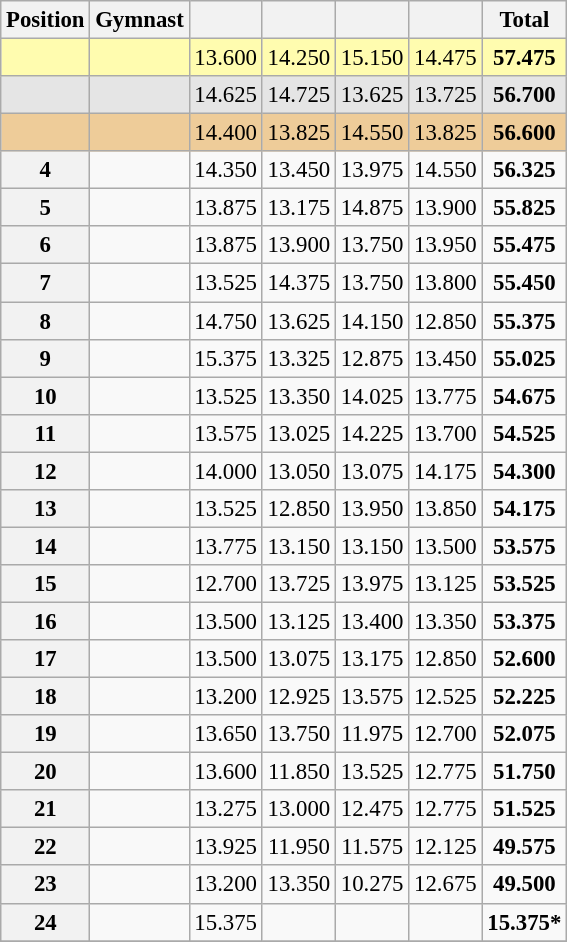<table class="wikitable sortable" style="text-align:center; font-size:95%">
<tr>
<th>Position</th>
<th>Gymnast</th>
<th></th>
<th></th>
<th></th>
<th></th>
<th>Total</th>
</tr>
<tr bgcolor=fffcaf>
<td></td>
<td align=left></td>
<td>13.600</td>
<td>14.250</td>
<td>15.150</td>
<td>14.475</td>
<td><strong>57.475</strong></td>
</tr>
<tr bgcolor=e5e5e5>
<td></td>
<td align=left></td>
<td>14.625</td>
<td>14.725</td>
<td>13.625</td>
<td>13.725</td>
<td><strong>56.700</strong></td>
</tr>
<tr bgcolor=eecc99>
<td></td>
<td align=left></td>
<td>14.400</td>
<td>13.825</td>
<td>14.550</td>
<td>13.825</td>
<td><strong>56.600</strong></td>
</tr>
<tr>
<th><strong>4</strong></th>
<td align=left></td>
<td>14.350</td>
<td>13.450</td>
<td>13.975</td>
<td>14.550</td>
<td><strong>56.325</strong></td>
</tr>
<tr>
<th><strong>5</strong></th>
<td align=left></td>
<td>13.875</td>
<td>13.175</td>
<td>14.875</td>
<td>13.900</td>
<td><strong>55.825</strong></td>
</tr>
<tr>
<th><strong>6</strong></th>
<td align=left></td>
<td>13.875</td>
<td>13.900</td>
<td>13.750</td>
<td>13.950</td>
<td><strong>55.475</strong></td>
</tr>
<tr>
<th><strong>7</strong></th>
<td align=left></td>
<td>13.525</td>
<td>14.375</td>
<td>13.750</td>
<td>13.800</td>
<td><strong>55.450</strong></td>
</tr>
<tr>
<th><strong>8</strong></th>
<td align=left></td>
<td>14.750</td>
<td>13.625</td>
<td>14.150</td>
<td>12.850</td>
<td><strong>55.375</strong></td>
</tr>
<tr>
<th><strong>9</strong></th>
<td align=left></td>
<td>15.375</td>
<td>13.325</td>
<td>12.875</td>
<td>13.450</td>
<td><strong>55.025</strong></td>
</tr>
<tr>
<th><strong>10</strong></th>
<td align=left></td>
<td>13.525</td>
<td>13.350</td>
<td>14.025</td>
<td>13.775</td>
<td><strong>54.675</strong></td>
</tr>
<tr>
<th><strong>11</strong></th>
<td align=left></td>
<td>13.575</td>
<td>13.025</td>
<td>14.225</td>
<td>13.700</td>
<td><strong>54.525</strong></td>
</tr>
<tr>
<th><strong>12</strong></th>
<td align=left></td>
<td>14.000</td>
<td>13.050</td>
<td>13.075</td>
<td>14.175</td>
<td><strong>54.300</strong></td>
</tr>
<tr>
<th><strong>13</strong></th>
<td align=left></td>
<td>13.525</td>
<td>12.850</td>
<td>13.950</td>
<td>13.850</td>
<td><strong>54.175</strong></td>
</tr>
<tr>
<th><strong>14</strong></th>
<td align=left></td>
<td>13.775</td>
<td>13.150</td>
<td>13.150</td>
<td>13.500</td>
<td><strong>53.575</strong></td>
</tr>
<tr>
<th><strong>15</strong></th>
<td align=left></td>
<td>12.700</td>
<td>13.725</td>
<td>13.975</td>
<td>13.125</td>
<td><strong>53.525</strong></td>
</tr>
<tr>
<th><strong>16</strong></th>
<td align=left></td>
<td>13.500</td>
<td>13.125</td>
<td>13.400</td>
<td>13.350</td>
<td><strong>53.375</strong></td>
</tr>
<tr>
<th><strong>17</strong></th>
<td align=left></td>
<td>13.500</td>
<td>13.075</td>
<td>13.175</td>
<td>12.850</td>
<td><strong>52.600</strong></td>
</tr>
<tr>
<th><strong>18</strong></th>
<td align=left></td>
<td>13.200</td>
<td>12.925</td>
<td>13.575</td>
<td>12.525</td>
<td><strong>52.225</strong></td>
</tr>
<tr>
<th><strong>19</strong></th>
<td align=left></td>
<td>13.650</td>
<td>13.750</td>
<td>11.975</td>
<td>12.700</td>
<td><strong>52.075</strong></td>
</tr>
<tr>
<th><strong>20</strong></th>
<td align=left></td>
<td>13.600</td>
<td>11.850</td>
<td>13.525</td>
<td>12.775</td>
<td><strong>51.750</strong></td>
</tr>
<tr>
<th><strong>21</strong></th>
<td align=left></td>
<td>13.275</td>
<td>13.000</td>
<td>12.475</td>
<td>12.775</td>
<td><strong>51.525</strong></td>
</tr>
<tr>
<th><strong>22</strong></th>
<td align=left></td>
<td>13.925</td>
<td>11.950</td>
<td>11.575</td>
<td>12.125</td>
<td><strong>49.575</strong></td>
</tr>
<tr>
<th><strong>23</strong></th>
<td align=left></td>
<td>13.200</td>
<td>13.350</td>
<td>10.275</td>
<td>12.675</td>
<td><strong>49.500</strong></td>
</tr>
<tr>
<th><strong>24</strong></th>
<td align=left></td>
<td>15.375</td>
<td></td>
<td></td>
<td></td>
<td><strong>15.375*</strong></td>
</tr>
<tr>
</tr>
</table>
